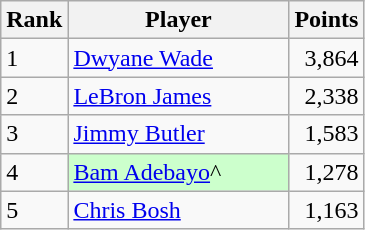<table class="wikitable">
<tr>
<th scope="col">Rank</th>
<th scope="col" width="140px">Player</th>
<th scope="col">Points</th>
</tr>
<tr>
<td>1</td>
<td><a href='#'>Dwyane Wade</a></td>
<td align="right">3,864</td>
</tr>
<tr>
<td>2</td>
<td><a href='#'>LeBron James</a></td>
<td align="right">2,338</td>
</tr>
<tr>
<td>3</td>
<td><a href='#'>Jimmy Butler</a></td>
<td align="right">1,583</td>
</tr>
<tr>
<td>4</td>
<td style="background-color:#CCFFCC"><a href='#'>Bam Adebayo</a>^</td>
<td align="right">1,278</td>
</tr>
<tr>
<td>5</td>
<td><a href='#'>Chris Bosh</a></td>
<td align="right">1,163</td>
</tr>
</table>
